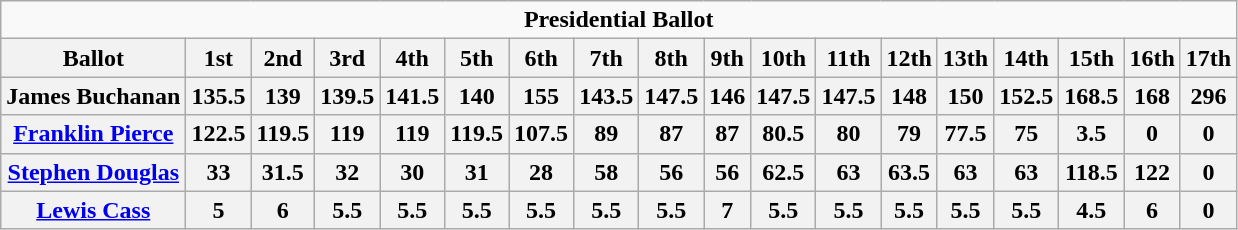<table class="wikitable" style="text-align:center">
<tr>
<td colspan="18"><strong>Presidential Ballot</strong></td>
</tr>
<tr>
<th>Ballot</th>
<th>1st</th>
<th>2nd</th>
<th>3rd</th>
<th>4th</th>
<th>5th</th>
<th>6th</th>
<th>7th</th>
<th>8th</th>
<th>9th</th>
<th>10th</th>
<th>11th</th>
<th>12th</th>
<th>13th</th>
<th>14th</th>
<th>15th</th>
<th>16th</th>
<th>17th</th>
</tr>
<tr>
<th><strong>James Buchanan</strong></th>
<th>135.5</th>
<th>139</th>
<th>139.5</th>
<th>141.5</th>
<th>140</th>
<th>155</th>
<th>143.5</th>
<th>147.5</th>
<th>146</th>
<th>147.5</th>
<th>147.5</th>
<th>148</th>
<th>150</th>
<th>152.5</th>
<th>168.5</th>
<th>168</th>
<th>296</th>
</tr>
<tr>
<th><a href='#'>Franklin Pierce</a></th>
<th>122.5</th>
<th>119.5</th>
<th>119</th>
<th>119</th>
<th>119.5</th>
<th>107.5</th>
<th>89</th>
<th>87</th>
<th>87</th>
<th>80.5</th>
<th>80</th>
<th>79</th>
<th>77.5</th>
<th>75</th>
<th>3.5</th>
<th>0</th>
<th>0</th>
</tr>
<tr>
<th><a href='#'>Stephen Douglas</a></th>
<th>33</th>
<th>31.5</th>
<th>32</th>
<th>30</th>
<th>31</th>
<th>28</th>
<th>58</th>
<th>56</th>
<th>56</th>
<th>62.5</th>
<th>63</th>
<th>63.5</th>
<th>63</th>
<th>63</th>
<th>118.5</th>
<th>122</th>
<th>0</th>
</tr>
<tr>
<th><a href='#'>Lewis Cass</a></th>
<th>5</th>
<th>6</th>
<th>5.5</th>
<th>5.5</th>
<th>5.5</th>
<th>5.5</th>
<th>5.5</th>
<th>5.5</th>
<th>7</th>
<th>5.5</th>
<th>5.5</th>
<th>5.5</th>
<th>5.5</th>
<th>5.5</th>
<th>4.5</th>
<th>6</th>
<th>0</th>
</tr>
</table>
